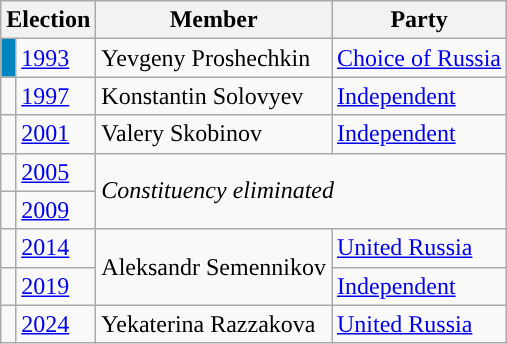<table class="wikitable">
<tr>
<th colspan="2">Election</th>
<th>Member</th>
<th>Party</th>
</tr>
<tr>
<td style="background-color:#0085BE"></td>
<td><a href='#'>1993</a></td>
<td>Yevgeny Proshechkin</td>
<td><a href='#'>Choice of Russia</a></td>
</tr>
<tr>
<td style="background-color:"></td>
<td><a href='#'>1997</a></td>
<td>Konstantin Solovyev</td>
<td><a href='#'>Independent</a></td>
</tr>
<tr>
<td style="background-color:"></td>
<td><a href='#'>2001</a></td>
<td>Valery Skobinov</td>
<td><a href='#'>Independent</a></td>
</tr>
<tr>
<td style="background-color:"></td>
<td><a href='#'>2005</a></td>
<td colspan=2 rowspan=2><em>Constituency eliminated</em></td>
</tr>
<tr>
<td style="background-color:"></td>
<td><a href='#'>2009</a></td>
</tr>
<tr>
<td style="background-color:"></td>
<td><a href='#'>2014</a></td>
<td rowspan=2>Aleksandr Semennikov</td>
<td><a href='#'>United Russia</a></td>
</tr>
<tr>
<td style="background-color:"></td>
<td><a href='#'>2019</a></td>
<td><a href='#'>Independent</a></td>
</tr>
<tr>
<td style="background-color:"></td>
<td><a href='#'>2024</a></td>
<td>Yekaterina Razzakova</td>
<td><a href='#'>United Russia</a></td>
</tr>
</table>
